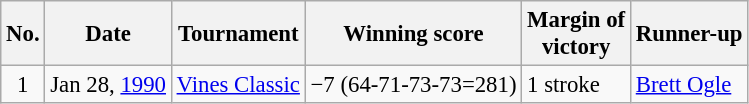<table class="wikitable" style="font-size:95%;">
<tr>
<th>No.</th>
<th>Date</th>
<th>Tournament</th>
<th>Winning score</th>
<th>Margin of<br>victory</th>
<th>Runner-up</th>
</tr>
<tr>
<td align=center>1</td>
<td align=right>Jan 28, <a href='#'>1990</a></td>
<td><a href='#'>Vines Classic</a></td>
<td>−7 (64-71-73-73=281)</td>
<td>1 stroke</td>
<td> <a href='#'>Brett Ogle</a></td>
</tr>
</table>
